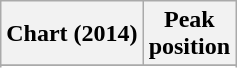<table class="wikitable sortable plainrowheaders" style="text-align:center">
<tr>
<th>Chart (2014)</th>
<th>Peak<br>position</th>
</tr>
<tr>
</tr>
<tr>
</tr>
<tr>
</tr>
<tr>
</tr>
<tr>
</tr>
<tr>
</tr>
<tr>
</tr>
<tr>
</tr>
<tr>
</tr>
<tr>
</tr>
<tr>
</tr>
<tr>
</tr>
<tr>
</tr>
<tr>
</tr>
<tr>
</tr>
<tr>
</tr>
<tr>
</tr>
</table>
